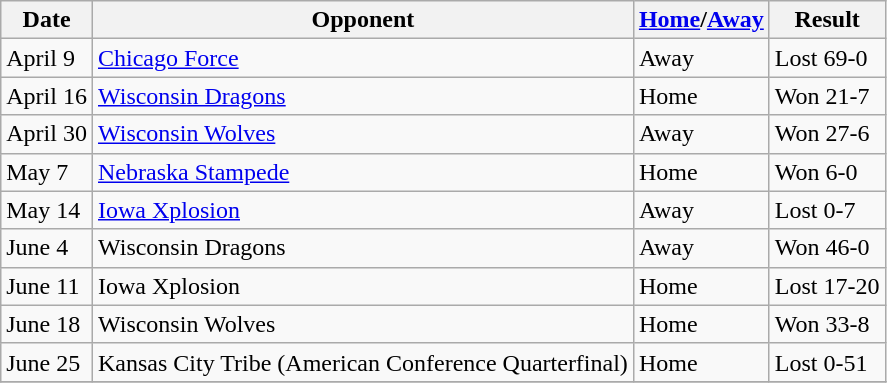<table class="wikitable">
<tr>
<th>Date</th>
<th>Opponent</th>
<th><a href='#'>Home</a>/<a href='#'>Away</a></th>
<th>Result</th>
</tr>
<tr>
<td>April 9</td>
<td><a href='#'>Chicago Force</a></td>
<td>Away</td>
<td>Lost 69-0</td>
</tr>
<tr>
<td>April 16</td>
<td><a href='#'>Wisconsin Dragons</a></td>
<td>Home</td>
<td>Won 21-7</td>
</tr>
<tr>
<td>April 30</td>
<td><a href='#'>Wisconsin Wolves</a></td>
<td>Away</td>
<td>Won 27-6</td>
</tr>
<tr>
<td>May 7</td>
<td><a href='#'>Nebraska Stampede</a></td>
<td>Home</td>
<td>Won 6-0</td>
</tr>
<tr>
<td>May 14</td>
<td><a href='#'>Iowa Xplosion</a></td>
<td>Away</td>
<td>Lost 0-7</td>
</tr>
<tr>
<td>June 4</td>
<td>Wisconsin Dragons</td>
<td>Away</td>
<td>Won 46-0</td>
</tr>
<tr>
<td>June 11</td>
<td>Iowa Xplosion</td>
<td>Home</td>
<td>Lost 17-20</td>
</tr>
<tr>
<td>June 18</td>
<td>Wisconsin Wolves</td>
<td>Home</td>
<td>Won 33-8</td>
</tr>
<tr>
<td>June 25</td>
<td>Kansas City Tribe (American Conference Quarterfinal)</td>
<td>Home</td>
<td>Lost 0-51</td>
</tr>
<tr>
</tr>
</table>
